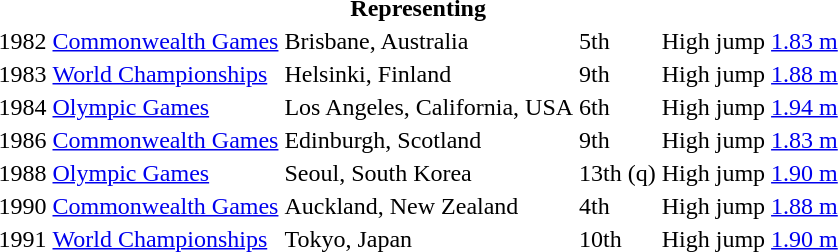<table>
<tr>
<th colspan="6">Representing </th>
</tr>
<tr>
<td>1982</td>
<td><a href='#'>Commonwealth Games</a></td>
<td>Brisbane, Australia</td>
<td>5th</td>
<td>High jump</td>
<td><a href='#'>1.83 m</a></td>
</tr>
<tr>
<td>1983</td>
<td><a href='#'>World Championships</a></td>
<td>Helsinki, Finland</td>
<td>9th</td>
<td>High jump</td>
<td><a href='#'>1.88 m</a></td>
</tr>
<tr>
<td>1984</td>
<td><a href='#'>Olympic Games</a></td>
<td>Los Angeles, California, USA</td>
<td>6th</td>
<td>High jump</td>
<td><a href='#'>1.94 m</a></td>
</tr>
<tr>
<td>1986</td>
<td><a href='#'>Commonwealth Games</a></td>
<td>Edinburgh, Scotland</td>
<td>9th</td>
<td>High jump</td>
<td><a href='#'>1.83 m</a></td>
</tr>
<tr>
<td>1988</td>
<td><a href='#'>Olympic Games</a></td>
<td>Seoul, South Korea</td>
<td>13th (q)</td>
<td>High jump</td>
<td><a href='#'>1.90 m</a></td>
</tr>
<tr>
<td>1990</td>
<td><a href='#'>Commonwealth Games</a></td>
<td>Auckland, New Zealand</td>
<td>4th</td>
<td>High jump</td>
<td><a href='#'>1.88 m</a></td>
</tr>
<tr>
<td>1991</td>
<td><a href='#'>World Championships</a></td>
<td>Tokyo, Japan</td>
<td>10th</td>
<td>High jump</td>
<td><a href='#'>1.90 m</a></td>
</tr>
</table>
